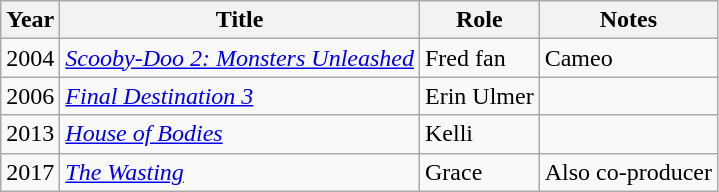<table class="wikitable sortable">
<tr>
<th>Year</th>
<th>Title</th>
<th>Role</th>
<th class="unsortable">Notes</th>
</tr>
<tr>
<td>2004</td>
<td><em><a href='#'>Scooby-Doo 2: Monsters Unleashed</a></em></td>
<td>Fred fan</td>
<td>Cameo</td>
</tr>
<tr>
<td>2006</td>
<td><em><a href='#'>Final Destination 3</a></em></td>
<td>Erin Ulmer</td>
<td></td>
</tr>
<tr>
<td>2013</td>
<td><em><a href='#'>House of Bodies</a></em></td>
<td>Kelli</td>
<td></td>
</tr>
<tr>
<td>2017</td>
<td><em><a href='#'>The Wasting</a></em></td>
<td>Grace</td>
<td>Also co-producer</td>
</tr>
</table>
